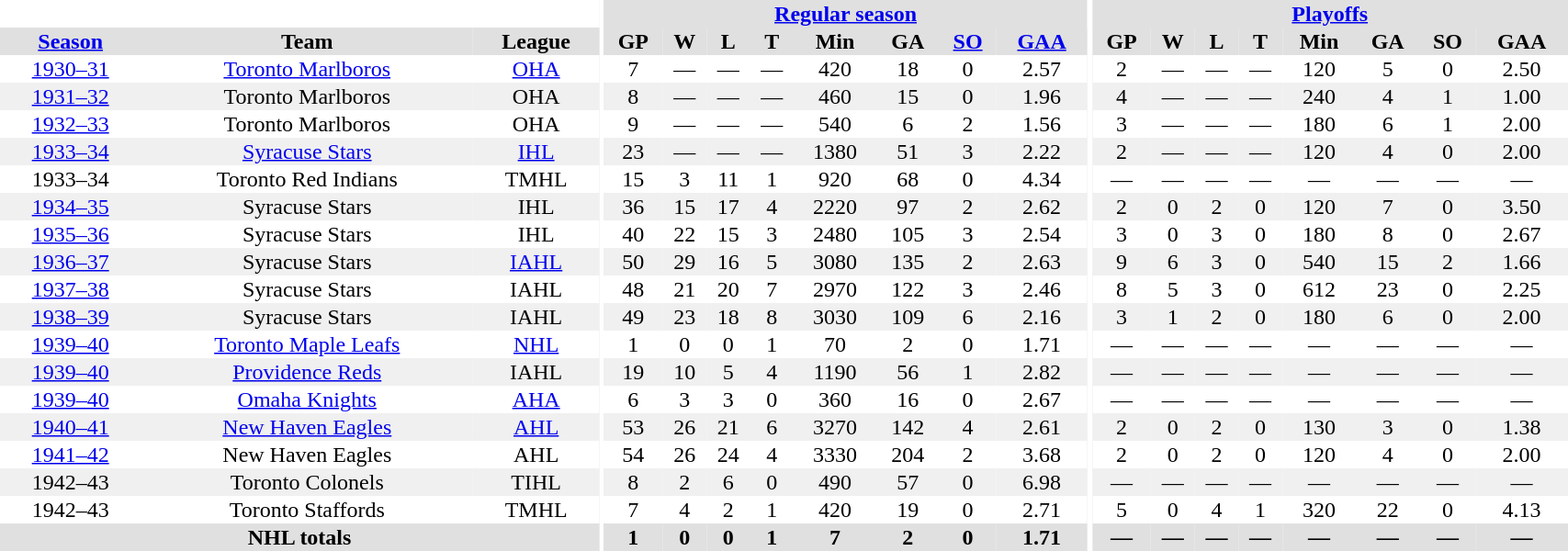<table border="0" cellpadding="1" cellspacing="0" style="width:90%; text-align:center;">
<tr bgcolor="#e0e0e0">
<th colspan="3" bgcolor="#ffffff"></th>
<th rowspan="99" bgcolor="#ffffff"></th>
<th colspan="8" bgcolor="#e0e0e0"><a href='#'>Regular season</a></th>
<th rowspan="99" bgcolor="#ffffff"></th>
<th colspan="8" bgcolor="#e0e0e0"><a href='#'>Playoffs</a></th>
</tr>
<tr bgcolor="#e0e0e0">
<th><a href='#'>Season</a></th>
<th>Team</th>
<th>League</th>
<th>GP</th>
<th>W</th>
<th>L</th>
<th>T</th>
<th>Min</th>
<th>GA</th>
<th><a href='#'>SO</a></th>
<th><a href='#'>GAA</a></th>
<th>GP</th>
<th>W</th>
<th>L</th>
<th>T</th>
<th>Min</th>
<th>GA</th>
<th>SO</th>
<th>GAA</th>
</tr>
<tr>
<td><a href='#'>1930–31</a></td>
<td><a href='#'>Toronto Marlboros</a></td>
<td><a href='#'>OHA</a></td>
<td>7</td>
<td>—</td>
<td>—</td>
<td>—</td>
<td>420</td>
<td>18</td>
<td>0</td>
<td>2.57</td>
<td>2</td>
<td>—</td>
<td>—</td>
<td>—</td>
<td>120</td>
<td>5</td>
<td>0</td>
<td>2.50</td>
</tr>
<tr bgcolor="#f0f0f0">
<td><a href='#'>1931–32</a></td>
<td>Toronto Marlboros</td>
<td>OHA</td>
<td>8</td>
<td>—</td>
<td>—</td>
<td>—</td>
<td>460</td>
<td>15</td>
<td>0</td>
<td>1.96</td>
<td>4</td>
<td>—</td>
<td>—</td>
<td>—</td>
<td>240</td>
<td>4</td>
<td>1</td>
<td>1.00</td>
</tr>
<tr>
<td><a href='#'>1932–33</a></td>
<td>Toronto Marlboros</td>
<td>OHA</td>
<td>9</td>
<td>—</td>
<td>—</td>
<td>—</td>
<td>540</td>
<td>6</td>
<td>2</td>
<td>1.56</td>
<td>3</td>
<td>—</td>
<td>—</td>
<td>—</td>
<td>180</td>
<td>6</td>
<td>1</td>
<td>2.00</td>
</tr>
<tr bgcolor="#f0f0f0">
<td><a href='#'>1933–34</a></td>
<td><a href='#'>Syracuse Stars</a></td>
<td><a href='#'>IHL</a></td>
<td>23</td>
<td>—</td>
<td>—</td>
<td>—</td>
<td>1380</td>
<td>51</td>
<td>3</td>
<td>2.22</td>
<td>2</td>
<td>—</td>
<td>—</td>
<td>—</td>
<td>120</td>
<td>4</td>
<td>0</td>
<td>2.00</td>
</tr>
<tr>
<td>1933–34</td>
<td>Toronto Red Indians</td>
<td>TMHL</td>
<td>15</td>
<td>3</td>
<td>11</td>
<td>1</td>
<td>920</td>
<td>68</td>
<td>0</td>
<td>4.34</td>
<td>—</td>
<td>—</td>
<td>—</td>
<td>—</td>
<td>—</td>
<td>—</td>
<td>—</td>
<td>—</td>
</tr>
<tr bgcolor="#f0f0f0">
<td><a href='#'>1934–35</a></td>
<td>Syracuse Stars</td>
<td>IHL</td>
<td>36</td>
<td>15</td>
<td>17</td>
<td>4</td>
<td>2220</td>
<td>97</td>
<td>2</td>
<td>2.62</td>
<td>2</td>
<td>0</td>
<td>2</td>
<td>0</td>
<td>120</td>
<td>7</td>
<td>0</td>
<td>3.50</td>
</tr>
<tr>
<td><a href='#'>1935–36</a></td>
<td>Syracuse Stars</td>
<td>IHL</td>
<td>40</td>
<td>22</td>
<td>15</td>
<td>3</td>
<td>2480</td>
<td>105</td>
<td>3</td>
<td>2.54</td>
<td>3</td>
<td>0</td>
<td>3</td>
<td>0</td>
<td>180</td>
<td>8</td>
<td>0</td>
<td>2.67</td>
</tr>
<tr bgcolor="#f0f0f0">
<td><a href='#'>1936–37</a></td>
<td>Syracuse Stars</td>
<td><a href='#'>IAHL</a></td>
<td>50</td>
<td>29</td>
<td>16</td>
<td>5</td>
<td>3080</td>
<td>135</td>
<td>2</td>
<td>2.63</td>
<td>9</td>
<td>6</td>
<td>3</td>
<td>0</td>
<td>540</td>
<td>15</td>
<td>2</td>
<td>1.66</td>
</tr>
<tr>
<td><a href='#'>1937–38</a></td>
<td>Syracuse Stars</td>
<td>IAHL</td>
<td>48</td>
<td>21</td>
<td>20</td>
<td>7</td>
<td>2970</td>
<td>122</td>
<td>3</td>
<td>2.46</td>
<td>8</td>
<td>5</td>
<td>3</td>
<td>0</td>
<td>612</td>
<td>23</td>
<td>0</td>
<td>2.25</td>
</tr>
<tr bgcolor="#f0f0f0">
<td><a href='#'>1938–39</a></td>
<td>Syracuse Stars</td>
<td>IAHL</td>
<td>49</td>
<td>23</td>
<td>18</td>
<td>8</td>
<td>3030</td>
<td>109</td>
<td>6</td>
<td>2.16</td>
<td>3</td>
<td>1</td>
<td>2</td>
<td>0</td>
<td>180</td>
<td>6</td>
<td>0</td>
<td>2.00</td>
</tr>
<tr>
<td><a href='#'>1939–40</a></td>
<td><a href='#'>Toronto Maple Leafs</a></td>
<td><a href='#'>NHL</a></td>
<td>1</td>
<td>0</td>
<td>0</td>
<td>1</td>
<td>70</td>
<td>2</td>
<td>0</td>
<td>1.71</td>
<td>—</td>
<td>—</td>
<td>—</td>
<td>—</td>
<td>—</td>
<td>—</td>
<td>—</td>
<td>—</td>
</tr>
<tr bgcolor="#f0f0f0">
<td><a href='#'>1939–40</a></td>
<td><a href='#'>Providence Reds</a></td>
<td>IAHL</td>
<td>19</td>
<td>10</td>
<td>5</td>
<td>4</td>
<td>1190</td>
<td>56</td>
<td>1</td>
<td>2.82</td>
<td>—</td>
<td>—</td>
<td>—</td>
<td>—</td>
<td>—</td>
<td>—</td>
<td>—</td>
<td>—</td>
</tr>
<tr>
<td><a href='#'>1939–40</a></td>
<td><a href='#'>Omaha Knights</a></td>
<td><a href='#'>AHA</a></td>
<td>6</td>
<td>3</td>
<td>3</td>
<td>0</td>
<td>360</td>
<td>16</td>
<td>0</td>
<td>2.67</td>
<td>—</td>
<td>—</td>
<td>—</td>
<td>—</td>
<td>—</td>
<td>—</td>
<td>—</td>
<td>—</td>
</tr>
<tr bgcolor="#f0f0f0">
<td><a href='#'>1940–41</a></td>
<td><a href='#'>New Haven Eagles</a></td>
<td><a href='#'>AHL</a></td>
<td>53</td>
<td>26</td>
<td>21</td>
<td>6</td>
<td>3270</td>
<td>142</td>
<td>4</td>
<td>2.61</td>
<td>2</td>
<td>0</td>
<td>2</td>
<td>0</td>
<td>130</td>
<td>3</td>
<td>0</td>
<td>1.38</td>
</tr>
<tr>
<td><a href='#'>1941–42</a></td>
<td>New Haven Eagles</td>
<td>AHL</td>
<td>54</td>
<td>26</td>
<td>24</td>
<td>4</td>
<td>3330</td>
<td>204</td>
<td>2</td>
<td>3.68</td>
<td>2</td>
<td>0</td>
<td>2</td>
<td>0</td>
<td>120</td>
<td>4</td>
<td>0</td>
<td>2.00</td>
</tr>
<tr bgcolor="#f0f0f0">
<td>1942–43</td>
<td>Toronto Colonels</td>
<td>TIHL</td>
<td>8</td>
<td>2</td>
<td>6</td>
<td>0</td>
<td>490</td>
<td>57</td>
<td>0</td>
<td>6.98</td>
<td>—</td>
<td>—</td>
<td>—</td>
<td>—</td>
<td>—</td>
<td>—</td>
<td>—</td>
<td>—</td>
</tr>
<tr>
<td>1942–43</td>
<td>Toronto Staffords</td>
<td>TMHL</td>
<td>7</td>
<td>4</td>
<td>2</td>
<td>1</td>
<td>420</td>
<td>19</td>
<td>0</td>
<td>2.71</td>
<td>5</td>
<td>0</td>
<td>4</td>
<td>1</td>
<td>320</td>
<td>22</td>
<td>0</td>
<td>4.13</td>
</tr>
<tr bgcolor="#e0e0e0">
<th colspan="3">NHL totals</th>
<th>1</th>
<th>0</th>
<th>0</th>
<th>1</th>
<th>7</th>
<th>2</th>
<th>0</th>
<th>1.71</th>
<th>—</th>
<th>—</th>
<th>—</th>
<th>—</th>
<th>—</th>
<th>—</th>
<th>—</th>
<th>—</th>
</tr>
</table>
